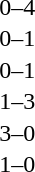<table cellspacing=1 width=70%>
<tr>
<th width=25%></th>
<th width=30%></th>
<th width=15%></th>
<th width=30%></th>
</tr>
<tr>
<td></td>
<td align=right></td>
<td align=center>0–4</td>
<td></td>
</tr>
<tr>
<td></td>
<td align=right></td>
<td align=center>0–1</td>
<td></td>
</tr>
<tr>
<td></td>
<td align=right></td>
<td align=center>0–1</td>
<td></td>
</tr>
<tr>
<td></td>
<td align=right></td>
<td align=center>1–3</td>
<td></td>
</tr>
<tr>
<td></td>
<td align=right></td>
<td align=center>3–0</td>
<td></td>
</tr>
<tr>
<td></td>
<td align=right></td>
<td align=center>1–0</td>
<td></td>
</tr>
</table>
